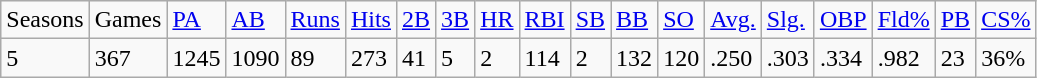<table class="wikitable">
<tr>
<td>Seasons</td>
<td>Games</td>
<td><a href='#'>PA</a></td>
<td><a href='#'>AB</a></td>
<td><a href='#'>Runs</a></td>
<td><a href='#'>Hits</a></td>
<td><a href='#'>2B</a></td>
<td><a href='#'>3B</a></td>
<td><a href='#'>HR</a></td>
<td><a href='#'>RBI</a></td>
<td><a href='#'>SB</a></td>
<td><a href='#'>BB</a></td>
<td><a href='#'>SO</a></td>
<td><a href='#'>Avg.</a></td>
<td><a href='#'>Slg.</a></td>
<td><a href='#'>OBP</a></td>
<td><a href='#'>Fld%</a></td>
<td><a href='#'>PB</a></td>
<td><a href='#'>CS%</a></td>
</tr>
<tr>
<td>5</td>
<td>367</td>
<td>1245</td>
<td>1090</td>
<td>89</td>
<td>273</td>
<td>41</td>
<td>5</td>
<td>2</td>
<td>114</td>
<td>2</td>
<td>132</td>
<td>120</td>
<td>.250</td>
<td>.303</td>
<td>.334</td>
<td>.982</td>
<td>23</td>
<td>36%</td>
</tr>
</table>
